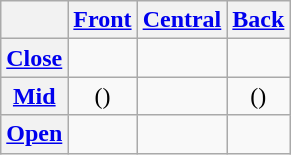<table class="wikitable">
<tr>
<th></th>
<th><a href='#'>Front</a></th>
<th><a href='#'>Central</a></th>
<th><a href='#'>Back</a></th>
</tr>
<tr align=center>
<th><a href='#'>Close</a></th>
<td> </td>
<td></td>
<td> </td>
</tr>
<tr align=center>
<th><a href='#'>Mid</a></th>
<td>() </td>
<td></td>
<td>() </td>
</tr>
<tr align=center>
<th><a href='#'>Open</a></th>
<td></td>
<td> </td>
<td></td>
</tr>
</table>
